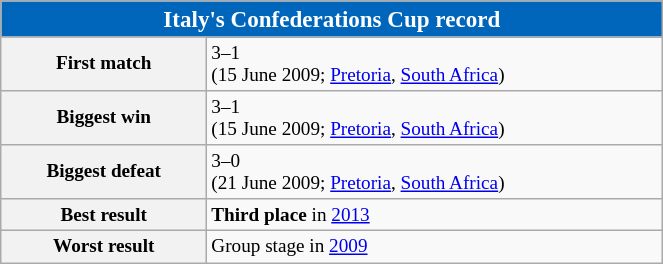<table class="wikitable collapsible collapsed" style="width:35%;font-size:80%">
<tr style="color:white">
<th style="background:#0066bc;width:20%" colspan="6"><big>Italy's Confederations Cup record</big></th>
</tr>
<tr>
<th width=10%>First match</th>
<td width=23%><div> 3–1 <br> (15 June 2009; <a href='#'>Pretoria</a>, <a href='#'>South Africa</a>)</div></td>
</tr>
<tr>
<th width=10%>Biggest win</th>
<td width=23%><div> 3–1 <br> (15 June 2009; <a href='#'>Pretoria</a>, <a href='#'>South Africa</a>)</div></td>
</tr>
<tr>
<th width=10%>Biggest defeat</th>
<td width=23%><div> 3–0 <br> (21 June 2009; <a href='#'>Pretoria</a>, <a href='#'>South Africa</a>)</div></td>
</tr>
<tr>
<th width=10%>Best result</th>
<td width=23%><div><strong>Third place</strong> in <a href='#'>2013</a></div></td>
</tr>
<tr>
<th width=10%>Worst result</th>
<td width=23%><div>Group stage in <a href='#'>2009</a></div></td>
</tr>
</table>
